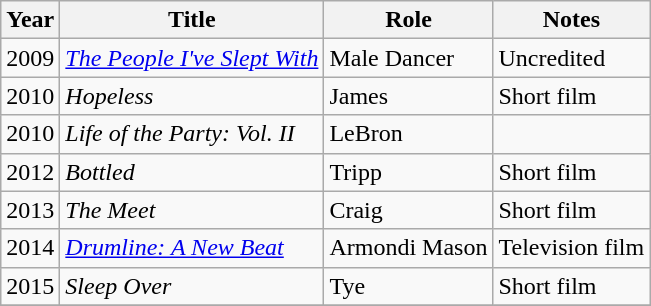<table class="wikitable sortable">
<tr>
<th>Year</th>
<th>Title</th>
<th>Role</th>
<th class="unsortable">Notes</th>
</tr>
<tr>
<td>2009</td>
<td><em><a href='#'>The People I've Slept With</a></em></td>
<td>Male Dancer</td>
<td>Uncredited</td>
</tr>
<tr>
<td>2010</td>
<td><em>Hopeless</em></td>
<td>James</td>
<td>Short film</td>
</tr>
<tr>
<td>2010</td>
<td><em>Life of the Party: Vol. II</em></td>
<td>LeBron</td>
<td></td>
</tr>
<tr>
<td>2012</td>
<td><em>Bottled</em></td>
<td>Tripp</td>
<td>Short film</td>
</tr>
<tr>
<td>2013</td>
<td><em>The Meet </em></td>
<td>Craig</td>
<td>Short film</td>
</tr>
<tr>
<td>2014</td>
<td><em><a href='#'>Drumline: A New Beat</a></em></td>
<td>Armondi Mason</td>
<td>Television film</td>
</tr>
<tr>
<td>2015</td>
<td><em>Sleep Over </em></td>
<td>Tye</td>
<td>Short film</td>
</tr>
<tr>
</tr>
</table>
